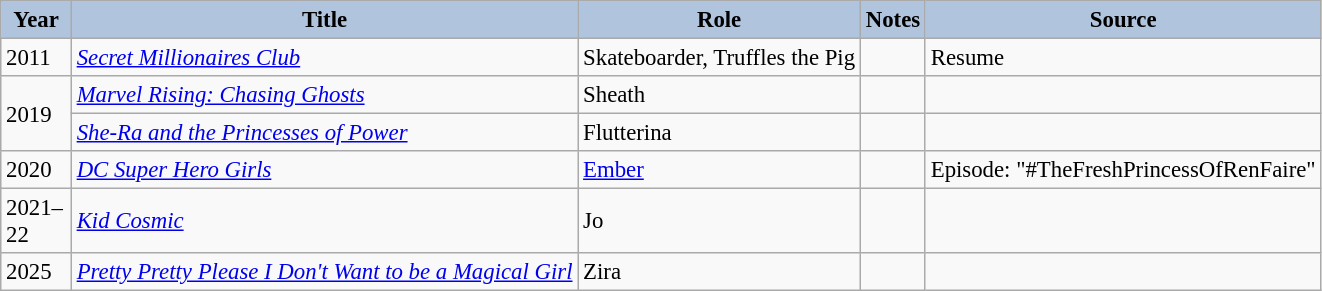<table class="wikitable sortable plainrowheaders" style="width=95%; font-size: 95%;">
<tr>
<th style="background:#b0c4de; width:40px;">Year </th>
<th style="background:#b0c4de;">Title</th>
<th style="background:#b0c4de;">Role</th>
<th style="background:#b0c4de;" class="unsortable">Notes</th>
<th style="background:#b0c4de;" class="unsortable">Source</th>
</tr>
<tr>
<td>2011</td>
<td><em><a href='#'>Secret Millionaires Club</a></em></td>
<td>Skateboarder, Truffles the Pig</td>
<td></td>
<td>Resume</td>
</tr>
<tr>
<td rowspan="2">2019</td>
<td><em><a href='#'>Marvel Rising: Chasing Ghosts</a></em></td>
<td>Sheath</td>
<td></td>
<td></td>
</tr>
<tr>
<td><em><a href='#'>She-Ra and the Princesses of Power</a></em></td>
<td>Flutterina</td>
<td></td>
<td></td>
</tr>
<tr>
<td>2020</td>
<td><em><a href='#'>DC Super Hero Girls</a></em></td>
<td><a href='#'>Ember</a></td>
<td></td>
<td>Episode: "#TheFreshPrincessOfRenFaire"</td>
</tr>
<tr>
<td>2021–22</td>
<td><em><a href='#'>Kid Cosmic</a></em></td>
<td>Jo</td>
<td></td>
<td></td>
</tr>
<tr>
<td>2025</td>
<td><em><a href='#'>Pretty Pretty Please I Don't Want to be a Magical Girl</a></em></td>
<td>Zira</td>
<td></td>
<td></td>
</tr>
</table>
